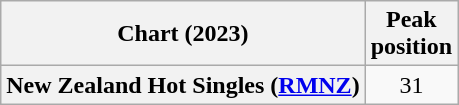<table class="wikitable sortable plainrowheaders" style="text-align:center">
<tr>
<th scope="col">Chart (2023)</th>
<th scope="col">Peak<br>position</th>
</tr>
<tr>
<th scope="row">New Zealand Hot Singles (<a href='#'>RMNZ</a>)</th>
<td>31</td>
</tr>
</table>
